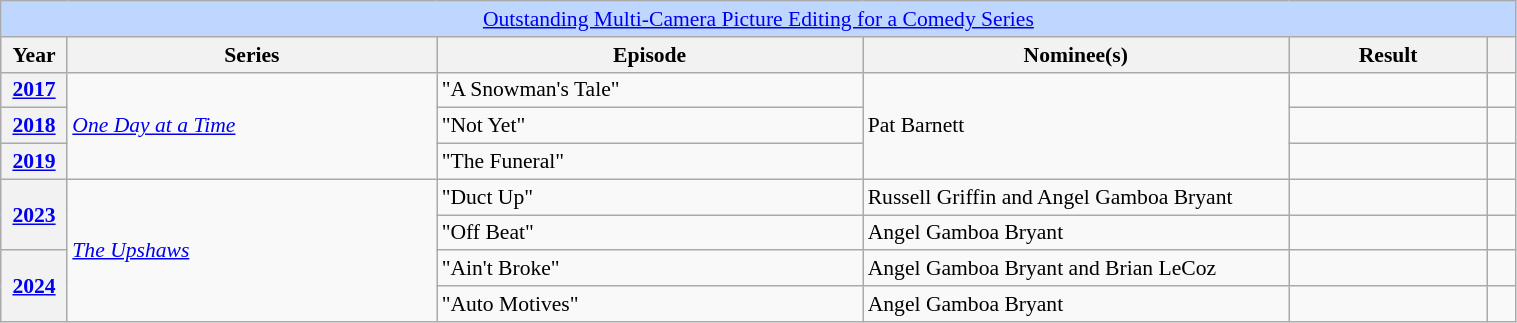<table class="wikitable plainrowheaders" style="font-size: 90%" width=80%>
<tr ---- bgcolor="#bfd7ff">
<td colspan=6 align=center><a href='#'>Outstanding Multi-Camera Picture Editing for a Comedy Series</a></td>
</tr>
<tr ---- bgcolor="#bfd7ff">
<th scope="col" style="width:1%;">Year</th>
<th scope="col" style="width:13%;">Series</th>
<th scope="col" style="width:15%;">Episode</th>
<th scope="col" style="width:15%;">Nominee(s)</th>
<th scope="col" style="width:7%;">Result</th>
<th scope="col" style="width:1%;"></th>
</tr>
<tr>
<th scope=row><a href='#'>2017</a></th>
<td rowspan="3"><em><a href='#'>One Day at a Time</a></em></td>
<td>"A Snowman's Tale"</td>
<td rowspan="3">Pat Barnett</td>
<td></td>
<td></td>
</tr>
<tr>
<th scope=row><a href='#'>2018</a></th>
<td>"Not Yet"</td>
<td></td>
<td></td>
</tr>
<tr>
<th scope=row><a href='#'>2019</a></th>
<td>"The Funeral"</td>
<td></td>
<td></td>
</tr>
<tr>
<th scope=row rowspan="2"><a href='#'>2023</a></th>
<td rowspan="4"><em><a href='#'>The Upshaws</a></em></td>
<td>"Duct Up"</td>
<td>Russell Griffin and Angel Gamboa Bryant</td>
<td></td>
<td></td>
</tr>
<tr>
<td>"Off Beat"</td>
<td>Angel Gamboa Bryant</td>
<td></td>
<td></td>
</tr>
<tr>
<th scope=row rowspan="2"><a href='#'>2024</a></th>
<td>"Ain't Broke"</td>
<td>Angel Gamboa Bryant and Brian LeCoz</td>
<td></td>
<td></td>
</tr>
<tr>
<td>"Auto Motives"</td>
<td>Angel Gamboa Bryant</td>
<td></td>
<td></td>
</tr>
</table>
